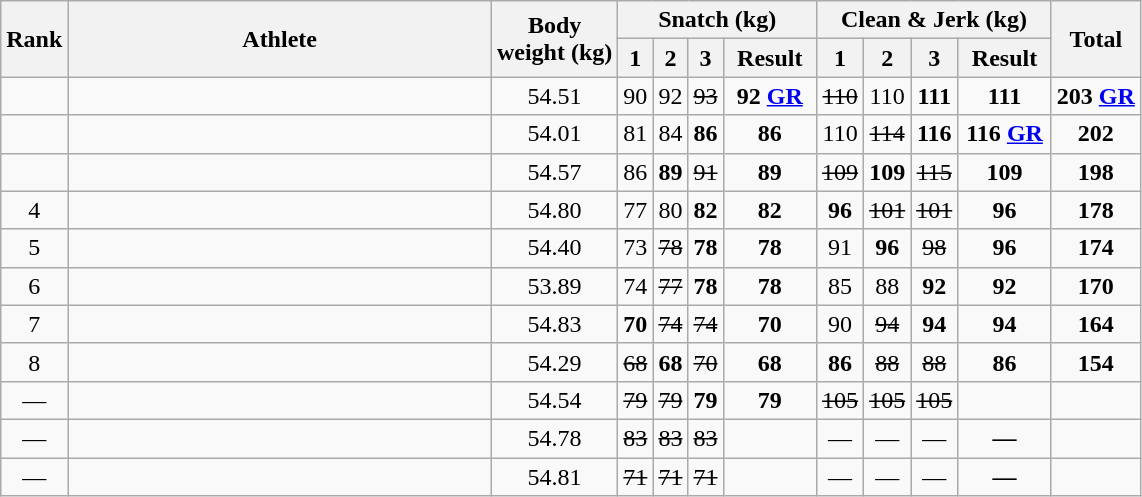<table class = "wikitable sortable" style="text-align:center;">
<tr>
<th rowspan=2>Rank</th>
<th rowspan=2 width=275>Athlete</th>
<th rowspan=2>Body<br>weight (kg)</th>
<th colspan=4>Snatch (kg)</th>
<th colspan=4>Clean & Jerk (kg)</th>
<th rowspan=2>Total</th>
</tr>
<tr>
<th class="unsortable">1</th>
<th class="unsortable">2</th>
<th class="unsortable">3</th>
<th width=55>Result</th>
<th class="unsortable">1</th>
<th class="unsortable">2</th>
<th class="unsortable">3</th>
<th width=55>Result</th>
</tr>
<tr>
<td></td>
<td align=left></td>
<td>54.51</td>
<td>90</td>
<td>92</td>
<td><s>93</s></td>
<td><strong>92</strong> <strong><a href='#'>GR</a></strong></td>
<td><s>110</s></td>
<td>110</td>
<td><strong>111</strong></td>
<td><strong>111</strong></td>
<td><strong>203</strong> <strong><a href='#'>GR</a></strong></td>
</tr>
<tr>
<td></td>
<td align=left></td>
<td>54.01</td>
<td>81</td>
<td>84</td>
<td><strong>86</strong></td>
<td><strong>86</strong></td>
<td>110</td>
<td><s>114</s></td>
<td><strong>116</strong></td>
<td><strong>116</strong> <strong><a href='#'>GR</a></strong></td>
<td><strong>202</strong></td>
</tr>
<tr>
<td></td>
<td align=left></td>
<td>54.57</td>
<td>86</td>
<td><strong>89</strong></td>
<td><s>91</s></td>
<td><strong>89</strong></td>
<td><s>109</s></td>
<td><strong>109</strong></td>
<td><s>115</s></td>
<td><strong>109</strong></td>
<td><strong>198</strong></td>
</tr>
<tr>
<td>4</td>
<td align=left></td>
<td>54.80</td>
<td>77</td>
<td>80</td>
<td><strong>82</strong></td>
<td><strong>82</strong></td>
<td><strong>96</strong></td>
<td><s>101</s></td>
<td><s>101</s></td>
<td><strong>96</strong></td>
<td><strong>178</strong></td>
</tr>
<tr>
<td>5</td>
<td align=left></td>
<td>54.40</td>
<td>73</td>
<td><s>78</s></td>
<td><strong>78</strong></td>
<td><strong>78</strong></td>
<td>91</td>
<td><strong>96</strong></td>
<td><s>98</s></td>
<td><strong>96</strong></td>
<td><strong>174</strong></td>
</tr>
<tr>
<td>6</td>
<td align=left></td>
<td>53.89</td>
<td>74</td>
<td><s>77</s></td>
<td><strong>78</strong></td>
<td><strong>78</strong></td>
<td>85</td>
<td>88</td>
<td><strong>92</strong></td>
<td><strong>92</strong></td>
<td><strong>170</strong></td>
</tr>
<tr>
<td>7</td>
<td align=left></td>
<td>54.83</td>
<td><strong>70</strong></td>
<td><s>74</s></td>
<td><s>74</s></td>
<td><strong>70</strong></td>
<td>90</td>
<td><s>94</s></td>
<td><strong>94</strong></td>
<td><strong>94</strong></td>
<td><strong>164</strong></td>
</tr>
<tr>
<td>8</td>
<td align=left></td>
<td>54.29</td>
<td><s>68</s></td>
<td><strong>68</strong></td>
<td><s>70</s></td>
<td><strong>68</strong></td>
<td><strong>86</strong></td>
<td><s>88</s></td>
<td><s>88</s></td>
<td><strong>86</strong></td>
<td><strong>154</strong></td>
</tr>
<tr>
<td>―</td>
<td align=left></td>
<td>54.54</td>
<td><s>79</s></td>
<td><s>79</s></td>
<td><strong>79</strong></td>
<td><strong>79</strong></td>
<td><s>105</s></td>
<td><s>105</s></td>
<td><s>105</s></td>
<td><strong></strong></td>
<td><strong></strong></td>
</tr>
<tr>
<td>―</td>
<td align=left></td>
<td>54.78</td>
<td><s>83</s></td>
<td><s>83</s></td>
<td><s>83</s></td>
<td><strong></strong></td>
<td>—</td>
<td>—</td>
<td>—</td>
<td><strong>―</strong></td>
<td><strong></strong></td>
</tr>
<tr>
<td>―</td>
<td align=left></td>
<td>54.81</td>
<td><s>71</s></td>
<td><s>71</s></td>
<td><s>71</s></td>
<td><strong></strong></td>
<td>—</td>
<td>—</td>
<td>—</td>
<td><strong>―</strong></td>
<td><strong></strong></td>
</tr>
</table>
